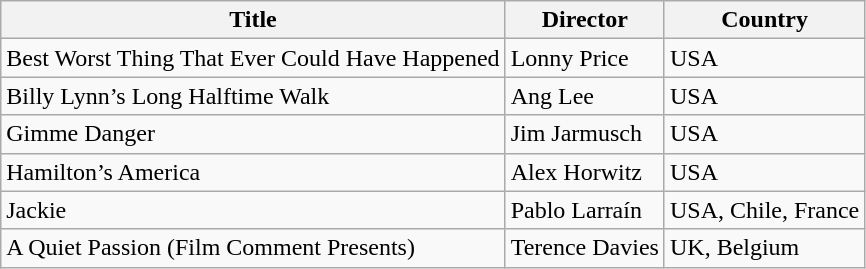<table class="wikitable">
<tr>
<th>Title</th>
<th>Director</th>
<th>Country</th>
</tr>
<tr>
<td>Best Worst Thing That Ever Could Have Happened</td>
<td>Lonny Price</td>
<td>USA</td>
</tr>
<tr>
<td>Billy Lynn’s Long Halftime Walk</td>
<td>Ang Lee</td>
<td>USA</td>
</tr>
<tr>
<td>Gimme Danger</td>
<td>Jim Jarmusch</td>
<td>USA</td>
</tr>
<tr>
<td>Hamilton’s America</td>
<td>Alex Horwitz</td>
<td>USA</td>
</tr>
<tr>
<td>Jackie</td>
<td>Pablo Larraín</td>
<td>USA, Chile, France</td>
</tr>
<tr>
<td>A Quiet Passion (Film Comment Presents)</td>
<td>Terence Davies</td>
<td>UK, Belgium</td>
</tr>
</table>
